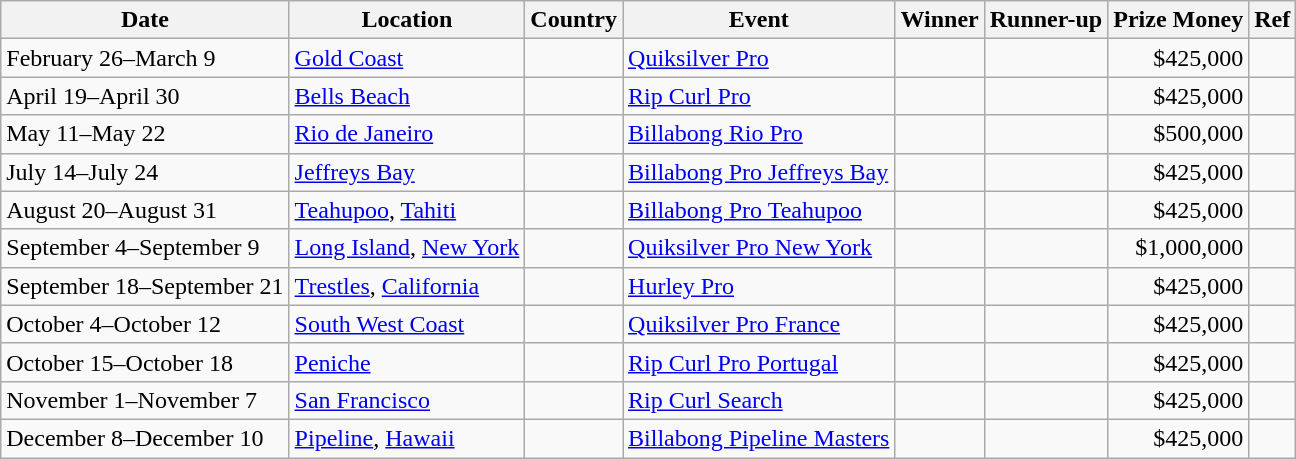<table class="wikitable">
<tr>
<th>Date</th>
<th>Location</th>
<th>Country</th>
<th>Event</th>
<th>Winner</th>
<th>Runner-up</th>
<th>Prize Money</th>
<th>Ref</th>
</tr>
<tr>
<td>February 26–March 9</td>
<td><a href='#'>Gold Coast</a></td>
<td></td>
<td><a href='#'>Quiksilver Pro</a></td>
<td></td>
<td></td>
<td align=right>$425,000</td>
<td></td>
</tr>
<tr>
<td>April 19–April 30</td>
<td><a href='#'>Bells Beach</a></td>
<td></td>
<td><a href='#'>Rip Curl Pro</a></td>
<td></td>
<td></td>
<td align=right>$425,000</td>
<td></td>
</tr>
<tr>
<td>May 11–May 22</td>
<td><a href='#'>Rio de Janeiro</a></td>
<td></td>
<td><a href='#'>Billabong Rio Pro</a></td>
<td></td>
<td></td>
<td align=right>$500,000</td>
<td></td>
</tr>
<tr>
<td>July 14–July 24</td>
<td><a href='#'>Jeffreys Bay</a></td>
<td></td>
<td><a href='#'>Billabong Pro Jeffreys Bay</a></td>
<td></td>
<td></td>
<td align=right>$425,000</td>
<td></td>
</tr>
<tr>
<td>August 20–August 31</td>
<td><a href='#'>Teahupoo</a>, <a href='#'>Tahiti</a></td>
<td></td>
<td><a href='#'>Billabong Pro Teahupoo</a></td>
<td></td>
<td></td>
<td align=right>$425,000</td>
<td></td>
</tr>
<tr>
<td>September 4–September 9</td>
<td><a href='#'>Long Island</a>, <a href='#'>New York</a></td>
<td></td>
<td><a href='#'>Quiksilver Pro New York</a></td>
<td></td>
<td></td>
<td align=right>$1,000,000</td>
<td></td>
</tr>
<tr>
<td>September 18–September 21</td>
<td><a href='#'>Trestles</a>, <a href='#'>California</a></td>
<td></td>
<td><a href='#'>Hurley Pro</a></td>
<td></td>
<td></td>
<td align=right>$425,000</td>
<td></td>
</tr>
<tr>
<td>October 4–October 12</td>
<td><a href='#'>South West Coast</a></td>
<td></td>
<td><a href='#'>Quiksilver Pro France</a></td>
<td></td>
<td></td>
<td align=right>$425,000</td>
<td></td>
</tr>
<tr>
<td>October 15–October 18</td>
<td><a href='#'>Peniche</a></td>
<td></td>
<td><a href='#'>Rip Curl Pro Portugal</a></td>
<td></td>
<td></td>
<td align=right>$425,000</td>
<td></td>
</tr>
<tr>
<td>November 1–November 7</td>
<td><a href='#'>San Francisco</a></td>
<td></td>
<td><a href='#'>Rip Curl Search</a></td>
<td></td>
<td></td>
<td align=right>$425,000</td>
<td></td>
</tr>
<tr>
<td>December 8–December 10</td>
<td><a href='#'>Pipeline</a>, <a href='#'>Hawaii</a></td>
<td></td>
<td><a href='#'>Billabong Pipeline Masters</a></td>
<td></td>
<td></td>
<td align=right>$425,000</td>
<td></td>
</tr>
</table>
